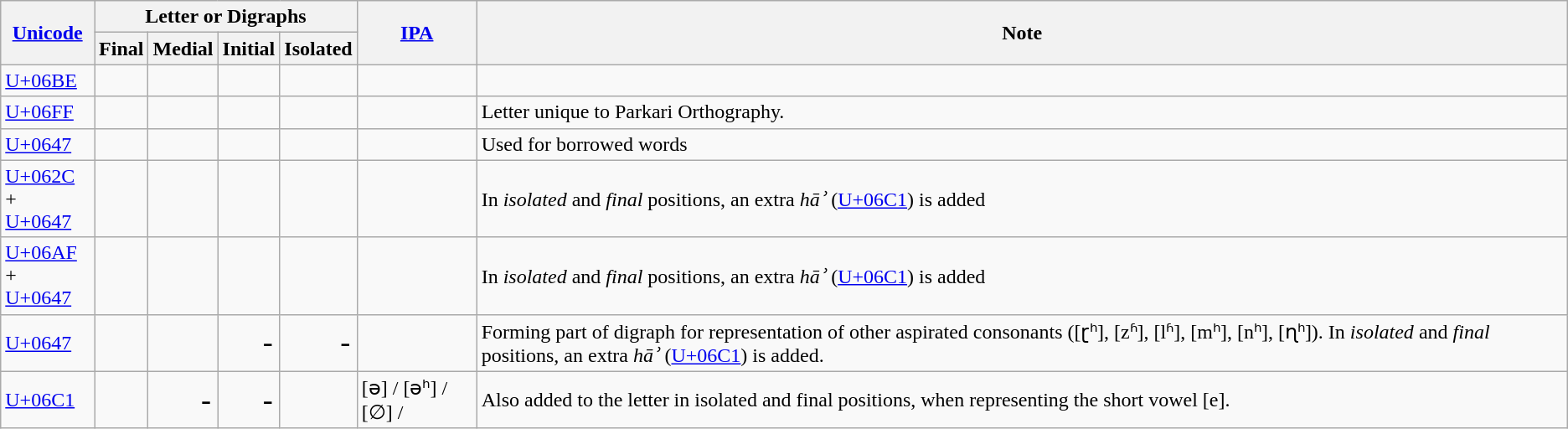<table class="wikitable static-row-numbers static-row-header-hash">
<tr style="text-align:center;">
<th rowspan="2"><a href='#'>Unicode</a></th>
<th colspan="4">Letter or Digraphs</th>
<th rowspan="2"><a href='#'>IPA</a></th>
<th rowspan="2">Note</th>
</tr>
<tr class="static-row-header">
<th>Final</th>
<th>Medial</th>
<th>Initial</th>
<th>Isolated</th>
</tr>
<tr>
<td><a href='#'>U+06BE</a></td>
<td style="font-size: 150%" dir="rtl"></td>
<td style="font-size: 150%" dir="rtl"></td>
<td style="font-size: 150%" dir="rtl"></td>
<td style="font-size: 150%" dir="rtl"></td>
<td></td>
<td></td>
</tr>
<tr>
<td><a href='#'>U+06FF</a></td>
<td style="font-size: 150%" dir="rtl"></td>
<td style="font-size: 150%" dir="rtl"></td>
<td style="font-size: 150%" dir="rtl"></td>
<td style="font-size: 150%" dir="rtl"></td>
<td></td>
<td>Letter unique to Parkari Orthography.</td>
</tr>
<tr>
<td><a href='#'>U+0647</a></td>
<td style="font-size: 150%" dir="rtl"></td>
<td style="font-size: 150%" dir="rtl"></td>
<td style="font-size: 150%" dir="rtl"></td>
<td style="font-size: 150%" dir="rtl"></td>
<td></td>
<td>Used for borrowed words</td>
</tr>
<tr>
<td><a href='#'>U+062C</a> +<br><a href='#'>U+0647</a></td>
<td style="font-size: 150%" dir="rtl"></td>
<td style="font-size: 150%" dir="rtl"></td>
<td style="font-size: 150%" dir="rtl"></td>
<td style="font-size: 150%" dir="rtl"></td>
<td></td>
<td>In <em>isolated</em> and <em>final</em> positions, an extra <em>hāʾ</em>  (<a href='#'>U+06C1</a>) is added</td>
</tr>
<tr>
<td><a href='#'>U+06AF</a> +<br><a href='#'>U+0647</a></td>
<td style="font-size: 150%" dir="rtl"></td>
<td style="font-size: 150%" dir="rtl"></td>
<td style="font-size: 150%" dir="rtl"></td>
<td style="font-size: 150%" dir="rtl"></td>
<td></td>
<td>In <em>isolated</em> and <em>final</em> positions, an extra <em>hāʾ</em>  (<a href='#'>U+06C1</a>) is added</td>
</tr>
<tr>
<td><a href='#'>U+0647</a></td>
<td style="font-size: 150%" dir="rtl"></td>
<td style="font-size: 150%" dir="rtl"></td>
<td style="font-size: 150%" dir="rtl">-</td>
<td style="font-size: 150%" dir="rtl">-</td>
<td></td>
<td>Forming part of digraph for representation of other aspirated consonants ([ɽʰ], [zʱ], [lʱ], [mʰ], [nʰ], [ɳʰ]). In <em>isolated</em> and <em>final</em> positions, an extra <em>hāʾ</em>  (<a href='#'>U+06C1</a>) is added.</td>
</tr>
<tr>
<td><a href='#'>U+06C1</a></td>
<td style="font-size: 150%" dir="rtl"></td>
<td style="font-size: 150%" dir="rtl">-</td>
<td style="font-size: 150%" dir="rtl">-</td>
<td style="font-size: 150%" dir="rtl"></td>
<td>[ə] / [əʰ] / [∅] /</td>
<td>Also added to the letter  in isolated and final positions, when representing the short vowel [e].</td>
</tr>
</table>
